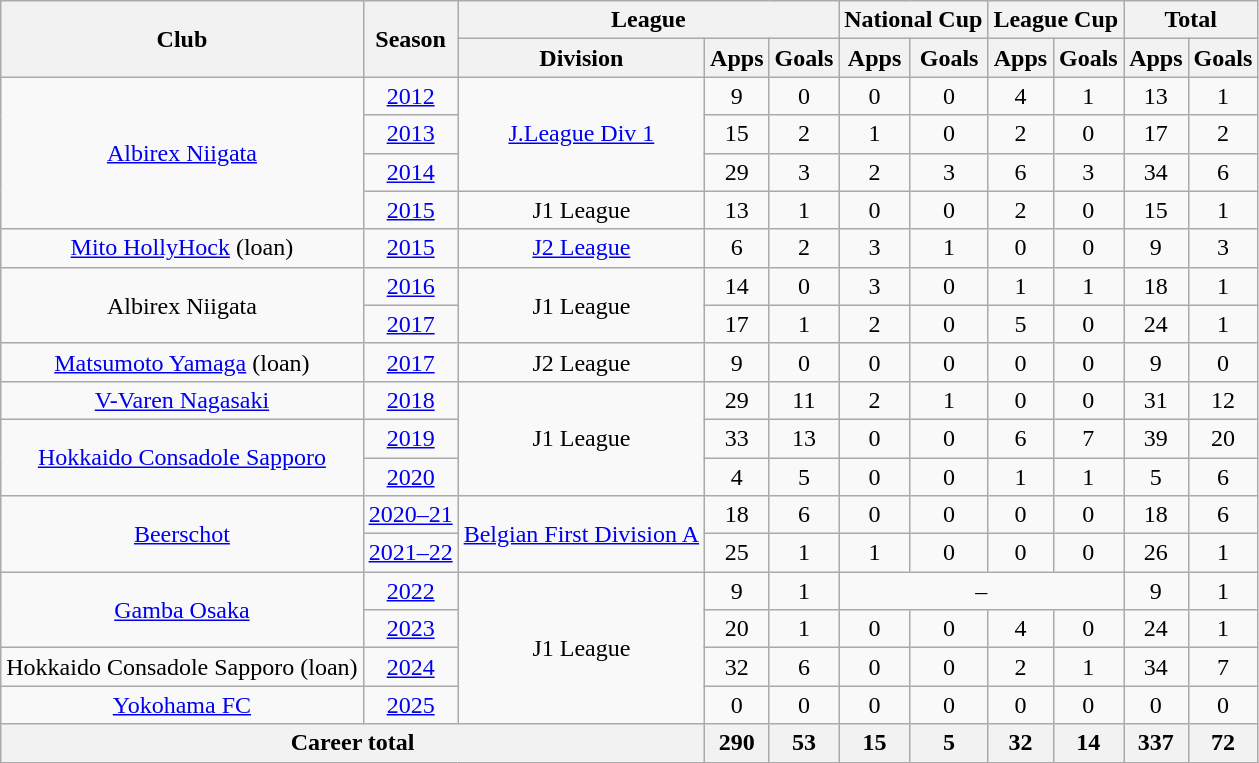<table class="wikitable" style="text-align:center">
<tr>
<th rowspan="2">Club</th>
<th rowspan="2">Season</th>
<th colspan="3">League</th>
<th colspan="2">National Cup</th>
<th colspan="2">League Cup</th>
<th colspan="2">Total</th>
</tr>
<tr>
<th>Division</th>
<th>Apps</th>
<th>Goals</th>
<th>Apps</th>
<th>Goals</th>
<th>Apps</th>
<th>Goals</th>
<th>Apps</th>
<th>Goals</th>
</tr>
<tr>
<td rowspan="4"><a href='#'>Albirex Niigata</a></td>
<td><a href='#'>2012</a></td>
<td rowspan="3"><a href='#'>J.League Div 1</a></td>
<td>9</td>
<td>0</td>
<td>0</td>
<td>0</td>
<td>4</td>
<td>1</td>
<td>13</td>
<td>1</td>
</tr>
<tr>
<td><a href='#'>2013</a></td>
<td>15</td>
<td>2</td>
<td>1</td>
<td>0</td>
<td>2</td>
<td>0</td>
<td>17</td>
<td>2</td>
</tr>
<tr>
<td><a href='#'>2014</a></td>
<td>29</td>
<td>3</td>
<td>2</td>
<td>3</td>
<td>6</td>
<td>3</td>
<td>34</td>
<td>6</td>
</tr>
<tr>
<td><a href='#'>2015</a></td>
<td>J1 League</td>
<td>13</td>
<td>1</td>
<td>0</td>
<td>0</td>
<td>2</td>
<td>0</td>
<td>15</td>
<td>1</td>
</tr>
<tr>
<td><a href='#'>Mito HollyHock</a> (loan)</td>
<td><a href='#'>2015</a></td>
<td><a href='#'>J2 League</a></td>
<td>6</td>
<td>2</td>
<td>3</td>
<td>1</td>
<td>0</td>
<td>0</td>
<td>9</td>
<td>3</td>
</tr>
<tr>
<td rowspan=2>Albirex Niigata</td>
<td><a href='#'>2016</a></td>
<td rowspan=2>J1 League</td>
<td>14</td>
<td>0</td>
<td>3</td>
<td>0</td>
<td>1</td>
<td>1</td>
<td>18</td>
<td>1</td>
</tr>
<tr>
<td><a href='#'>2017</a></td>
<td>17</td>
<td>1</td>
<td>2</td>
<td>0</td>
<td>5</td>
<td>0</td>
<td>24</td>
<td>1</td>
</tr>
<tr>
<td><a href='#'>Matsumoto Yamaga</a> (loan)</td>
<td><a href='#'>2017</a></td>
<td>J2 League</td>
<td>9</td>
<td>0</td>
<td>0</td>
<td>0</td>
<td>0</td>
<td>0</td>
<td>9</td>
<td>0</td>
</tr>
<tr>
<td><a href='#'>V-Varen Nagasaki</a></td>
<td><a href='#'>2018</a></td>
<td rowspan="3">J1 League</td>
<td>29</td>
<td>11</td>
<td>2</td>
<td>1</td>
<td>0</td>
<td>0</td>
<td>31</td>
<td>12</td>
</tr>
<tr>
<td rowspan="2"><a href='#'>Hokkaido Consadole Sapporo</a></td>
<td><a href='#'>2019</a></td>
<td>33</td>
<td>13</td>
<td>0</td>
<td>0</td>
<td>6</td>
<td>7</td>
<td>39</td>
<td>20</td>
</tr>
<tr>
<td><a href='#'>2020</a></td>
<td>4</td>
<td>5</td>
<td>0</td>
<td>0</td>
<td>1</td>
<td>1</td>
<td>5</td>
<td>6</td>
</tr>
<tr>
<td rowspan="2"><a href='#'>Beerschot</a></td>
<td><a href='#'>2020–21</a></td>
<td rowspan="2"><a href='#'>Belgian First Division A</a></td>
<td>18</td>
<td>6</td>
<td>0</td>
<td>0</td>
<td>0</td>
<td>0</td>
<td>18</td>
<td>6</td>
</tr>
<tr>
<td><a href='#'>2021–22</a></td>
<td>25</td>
<td>1</td>
<td>1</td>
<td>0</td>
<td>0</td>
<td>0</td>
<td>26</td>
<td>1</td>
</tr>
<tr>
<td rowspan="2"><a href='#'>Gamba Osaka</a></td>
<td><a href='#'>2022</a></td>
<td rowspan="4">J1 League</td>
<td>9</td>
<td>1</td>
<td colspan="4">–</td>
<td>9</td>
<td>1</td>
</tr>
<tr>
<td><a href='#'>2023</a></td>
<td>20</td>
<td>1</td>
<td>0</td>
<td>0</td>
<td>4</td>
<td>0</td>
<td>24</td>
<td>1</td>
</tr>
<tr>
<td>Hokkaido Consadole Sapporo (loan)</td>
<td><a href='#'>2024</a></td>
<td>32</td>
<td>6</td>
<td>0</td>
<td>0</td>
<td>2</td>
<td>1</td>
<td>34</td>
<td>7</td>
</tr>
<tr>
<td><a href='#'>Yokohama FC</a></td>
<td><a href='#'>2025</a></td>
<td>0</td>
<td>0</td>
<td>0</td>
<td>0</td>
<td>0</td>
<td>0</td>
<td>0</td>
<td>0</td>
</tr>
<tr>
<th colspan="3">Career total</th>
<th>290</th>
<th>53</th>
<th>15</th>
<th>5</th>
<th>32</th>
<th>14</th>
<th>337</th>
<th>72</th>
</tr>
</table>
